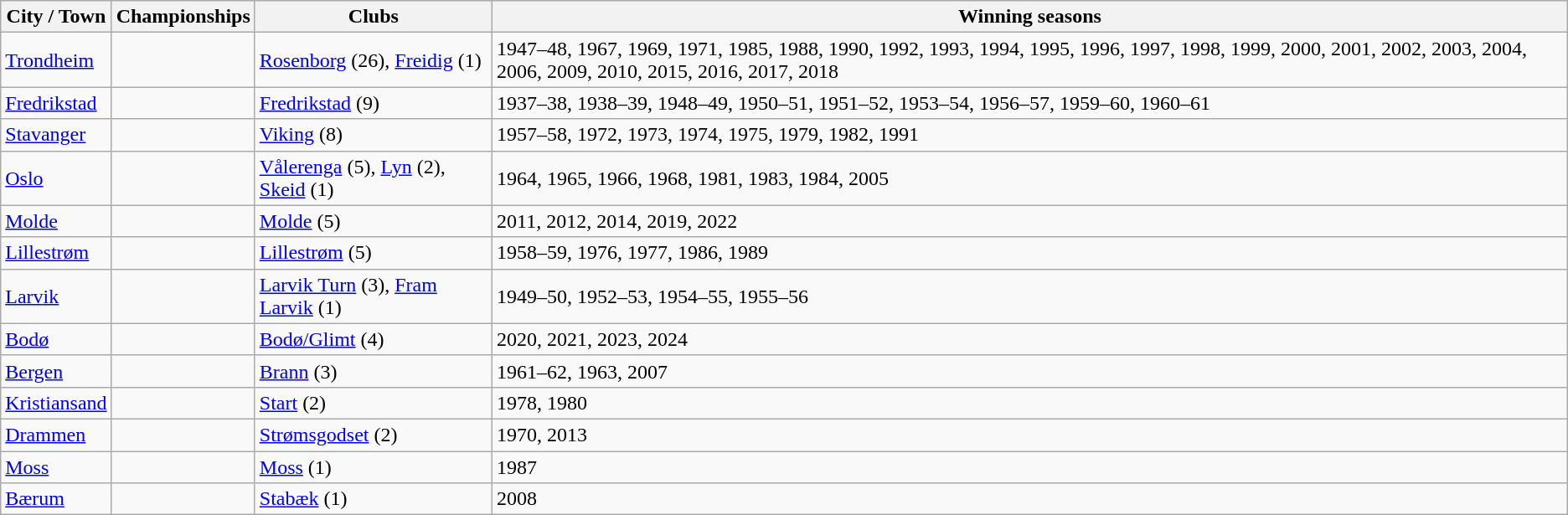<table class="wikitable">
<tr>
<th>City / Town</th>
<th>Championships</th>
<th>Clubs</th>
<th>Winning seasons</th>
</tr>
<tr>
<td><a href='#'>Trondheim</a></td>
<td></td>
<td><a href='#'>Rosenborg</a> (26), <a href='#'>Freidig</a> (1)</td>
<td>1947–48, 1967, 1969, 1971, 1985, 1988, 1990, 1992, 1993, 1994, 1995, 1996, 1997, 1998, 1999, 2000, 2001, 2002, 2003, 2004, 2006, 2009, 2010, 2015, 2016, 2017, 2018</td>
</tr>
<tr>
<td><a href='#'>Fredrikstad</a></td>
<td></td>
<td><a href='#'>Fredrikstad</a> (9)</td>
<td>1937–38, 1938–39, 1948–49, 1950–51, 1951–52, 1953–54, 1956–57, 1959–60, 1960–61</td>
</tr>
<tr>
<td><a href='#'>Stavanger</a></td>
<td></td>
<td><a href='#'>Viking</a> (8)</td>
<td>1957–58, 1972, 1973, 1974, 1975, 1979, 1982, 1991</td>
</tr>
<tr>
<td><a href='#'>Oslo</a></td>
<td></td>
<td><a href='#'>Vålerenga</a> (5), <a href='#'>Lyn</a> (2), <a href='#'>Skeid</a> (1)</td>
<td>1964, 1965, 1966, 1968, 1981, 1983, 1984, 2005</td>
</tr>
<tr>
<td><a href='#'>Molde</a></td>
<td></td>
<td><a href='#'>Molde</a> (5)</td>
<td>2011, 2012, 2014, 2019, 2022</td>
</tr>
<tr>
<td><a href='#'>Lillestrøm</a></td>
<td></td>
<td><a href='#'>Lillestrøm</a> (5)</td>
<td>1958–59, 1976, 1977, 1986, 1989</td>
</tr>
<tr>
<td><a href='#'>Larvik</a></td>
<td></td>
<td><a href='#'>Larvik Turn</a> (3), <a href='#'>Fram Larvik</a> (1)</td>
<td>1949–50, 1952–53, 1954–55, 1955–56</td>
</tr>
<tr>
<td><a href='#'>Bodø</a></td>
<td></td>
<td><a href='#'>Bodø/Glimt</a> (4)</td>
<td>2020, 2021, 2023, 2024</td>
</tr>
<tr>
<td><a href='#'>Bergen</a></td>
<td></td>
<td><a href='#'>Brann</a> (3)</td>
<td>1961–62, 1963, 2007</td>
</tr>
<tr>
<td><a href='#'>Kristiansand</a></td>
<td></td>
<td><a href='#'>Start</a> (2)</td>
<td>1978, 1980</td>
</tr>
<tr>
<td><a href='#'>Drammen</a></td>
<td></td>
<td><a href='#'>Strømsgodset</a> (2)</td>
<td>1970, 2013</td>
</tr>
<tr>
<td><a href='#'>Moss</a></td>
<td></td>
<td><a href='#'>Moss</a> (1)</td>
<td>1987</td>
</tr>
<tr>
<td><a href='#'>Bærum</a></td>
<td></td>
<td><a href='#'>Stabæk</a> (1)</td>
<td>2008</td>
</tr>
</table>
